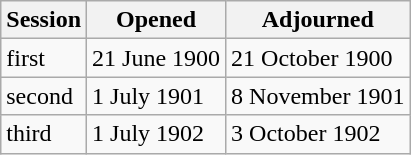<table class="wikitable">
<tr>
<th>Session</th>
<th>Opened</th>
<th>Adjourned</th>
</tr>
<tr>
<td>first</td>
<td>21 June 1900</td>
<td>21 October 1900</td>
</tr>
<tr>
<td>second</td>
<td>1 July 1901</td>
<td>8 November 1901</td>
</tr>
<tr>
<td>third</td>
<td>1 July 1902</td>
<td>3 October 1902</td>
</tr>
</table>
